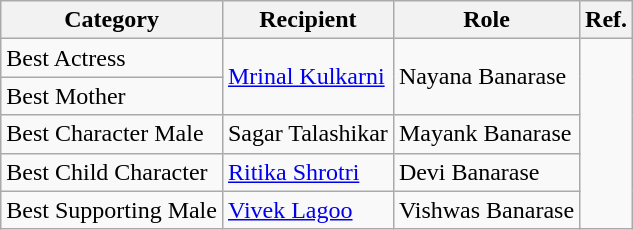<table class="wikitable">
<tr>
<th>Category</th>
<th>Recipient</th>
<th>Role</th>
<th>Ref.</th>
</tr>
<tr>
<td>Best Actress</td>
<td rowspan="2"><a href='#'>Mrinal Kulkarni</a></td>
<td rowspan="2">Nayana Banarase</td>
<td rowspan="5"></td>
</tr>
<tr>
<td>Best Mother</td>
</tr>
<tr>
<td>Best Character Male</td>
<td>Sagar Talashikar</td>
<td>Mayank Banarase</td>
</tr>
<tr>
<td>Best Child Character</td>
<td><a href='#'>Ritika Shrotri</a></td>
<td>Devi Banarase</td>
</tr>
<tr>
<td>Best Supporting Male</td>
<td><a href='#'>Vivek Lagoo</a></td>
<td>Vishwas Banarase</td>
</tr>
</table>
